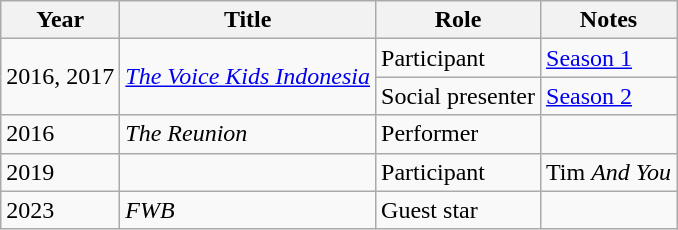<table class="wikitable">
<tr>
<th>Year</th>
<th>Title</th>
<th>Role</th>
<th>Notes</th>
</tr>
<tr>
<td rowspan="2">2016, 2017</td>
<td rowspan="2"><em><a href='#'>The Voice Kids Indonesia</a></em></td>
<td>Participant</td>
<td><a href='#'>Season 1</a></td>
</tr>
<tr>
<td>Social presenter</td>
<td><a href='#'>Season 2</a></td>
</tr>
<tr>
<td>2016</td>
<td><em>The Reunion</em></td>
<td>Performer</td>
<td></td>
</tr>
<tr>
<td>2019</td>
<td><em></em></td>
<td>Participant</td>
<td>Tim <em>And You</em></td>
</tr>
<tr>
<td>2023</td>
<td><em>FWB</em></td>
<td>Guest star</td>
<td></td>
</tr>
</table>
